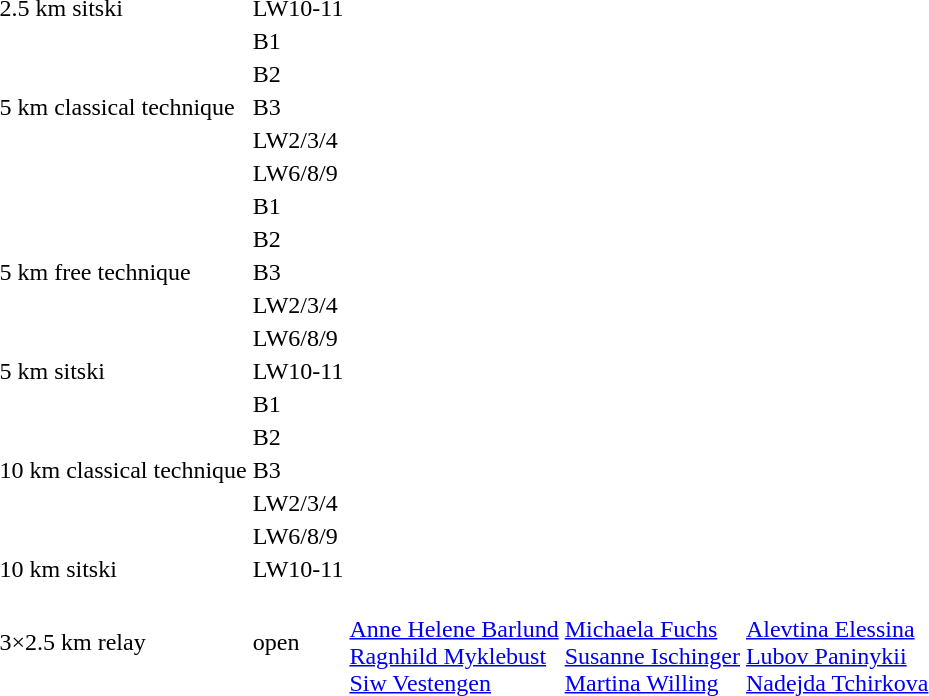<table>
<tr>
<td>2.5 km sitski</td>
<td>LW10-11<br></td>
<td></td>
<td></td>
<td></td>
</tr>
<tr>
<td rowspan="5">5 km classical technique</td>
<td>B1<br></td>
<td></td>
<td></td>
<td></td>
</tr>
<tr>
<td>B2<br></td>
<td></td>
<td></td>
<td></td>
</tr>
<tr>
<td>B3<br></td>
<td></td>
<td></td>
<td></td>
</tr>
<tr>
<td>LW2/3/4<br></td>
<td></td>
<td></td>
<td></td>
</tr>
<tr>
<td>LW6/8/9<br></td>
<td></td>
<td></td>
<td></td>
</tr>
<tr>
<td rowspan="5">5 km free technique</td>
<td>B1<br></td>
<td></td>
<td></td>
<td></td>
</tr>
<tr>
<td>B2<br></td>
<td></td>
<td></td>
<td></td>
</tr>
<tr>
<td>B3<br></td>
<td></td>
<td></td>
<td></td>
</tr>
<tr>
<td>LW2/3/4<br></td>
<td></td>
<td></td>
<td></td>
</tr>
<tr>
<td>LW6/8/9<br></td>
<td></td>
<td></td>
<td></td>
</tr>
<tr>
<td>5 km sitski</td>
<td>LW10-11<br></td>
<td></td>
<td></td>
<td></td>
</tr>
<tr>
<td rowspan="5">10 km classical technique</td>
<td>B1<br></td>
<td></td>
<td></td>
<td></td>
</tr>
<tr>
<td>B2<br></td>
<td></td>
<td></td>
<td></td>
</tr>
<tr>
<td>B3<br></td>
<td></td>
<td></td>
<td></td>
</tr>
<tr>
<td>LW2/3/4<br></td>
<td></td>
<td></td>
<td></td>
</tr>
<tr>
<td>LW6/8/9<br></td>
<td></td>
<td></td>
<td></td>
</tr>
<tr>
<td>10 km sitski</td>
<td>LW10-11<br></td>
<td></td>
<td></td>
<td></td>
</tr>
<tr>
<td>3×2.5 km relay</td>
<td>open<br></td>
<td valign=top> <br> <a href='#'>Anne Helene Barlund</a> <br> <a href='#'>Ragnhild Myklebust</a> <br> <a href='#'>Siw Vestengen</a></td>
<td valign=top> <br> <a href='#'>Michaela Fuchs</a> <br> <a href='#'>Susanne Ischinger</a> <br> <a href='#'>Martina Willing</a></td>
<td valign=top> <br> <a href='#'>Alevtina Elessina</a> <br> <a href='#'>Lubov Paninykii</a> <br> <a href='#'>Nadejda Tchirkova</a></td>
</tr>
</table>
